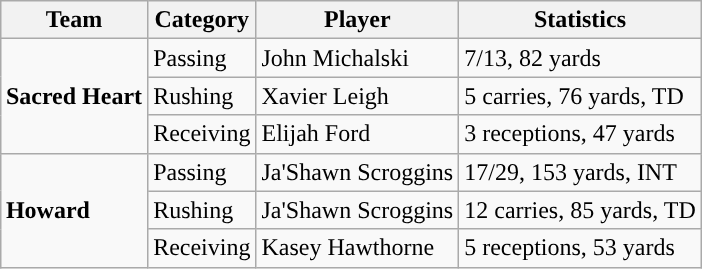<table class="wikitable" style="float: right;">
<tr>
<th>Team</th>
<th>Category</th>
<th>Player</th>
<th>Statistics</th>
</tr>
<tr>
<td rowspan=3><strong>Sacred Heart</strong></td>
<td>Passing</td>
<td>John Michalski</td>
<td>7/13, 82 yards</td>
</tr>
<tr>
<td>Rushing</td>
<td>Xavier Leigh</td>
<td>5 carries, 76 yards, TD</td>
</tr>
<tr>
<td>Receiving</td>
<td>Elijah Ford</td>
<td>3 receptions, 47 yards</td>
</tr>
<tr>
<td rowspan=3><strong>Howard</strong></td>
<td>Passing</td>
<td>Ja'Shawn Scroggins</td>
<td>17/29, 153 yards, INT</td>
</tr>
<tr>
<td>Rushing</td>
<td>Ja'Shawn Scroggins</td>
<td>12 carries, 85 yards, TD</td>
</tr>
<tr>
<td>Receiving</td>
<td>Kasey Hawthorne</td>
<td>5 receptions, 53 yards</td>
</tr>
</table>
